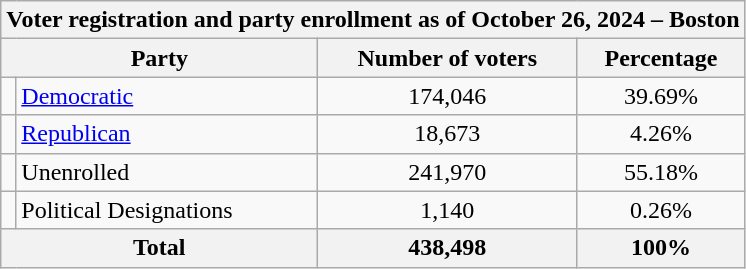<table class=wikitable>
<tr>
<th colspan = 6>Voter registration and party enrollment as of October 26, 2024 – Boston</th>
</tr>
<tr>
<th colspan = 2>Party</th>
<th>Number of voters</th>
<th>Percentage</th>
</tr>
<tr>
<td></td>
<td><a href='#'>Democratic</a></td>
<td style="text-align:center;">174,046</td>
<td style="text-align:center;">39.69%</td>
</tr>
<tr>
<td></td>
<td><a href='#'>Republican</a></td>
<td style="text-align:center;">18,673</td>
<td style="text-align:center;">4.26%</td>
</tr>
<tr>
<td></td>
<td>Unenrolled</td>
<td style="text-align:center;">241,970</td>
<td style="text-align:center;">55.18%</td>
</tr>
<tr>
<td></td>
<td>Political Designations</td>
<td style="text-align:center;">1,140</td>
<td style="text-align:center;">0.26%</td>
</tr>
<tr>
<th colspan = 2>Total</th>
<th style="text-align:center;">438,498</th>
<th style="text-align:center;">100%</th>
</tr>
</table>
